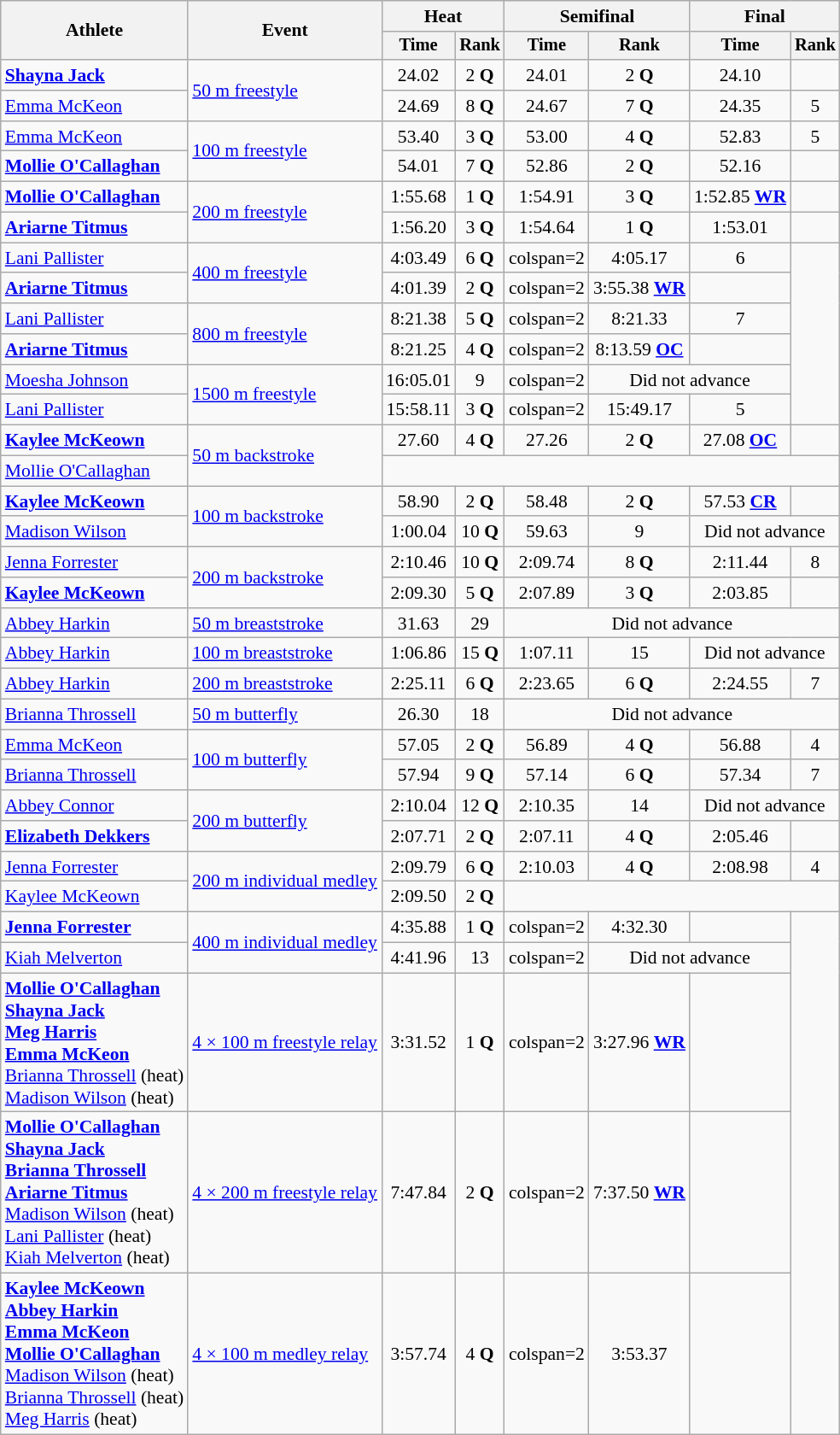<table class="wikitable" style="text-align:center; font-size:90%">
<tr>
<th rowspan="2">Athlete</th>
<th rowspan="2">Event</th>
<th colspan="2">Heat</th>
<th colspan="2">Semifinal</th>
<th colspan="2">Final</th>
</tr>
<tr style="font-size:95%">
<th>Time</th>
<th>Rank</th>
<th>Time</th>
<th>Rank</th>
<th>Time</th>
<th>Rank</th>
</tr>
<tr>
<td align=left><strong><a href='#'>Shayna Jack</a></strong></td>
<td align=left rowspan=2><a href='#'>50 m freestyle</a></td>
<td>24.02</td>
<td>2 <strong>Q</strong></td>
<td>24.01</td>
<td>2 <strong>Q</strong></td>
<td>24.10</td>
<td></td>
</tr>
<tr>
<td align=left><a href='#'>Emma McKeon</a></td>
<td>24.69</td>
<td>8 <strong>Q</strong></td>
<td>24.67</td>
<td>7 <strong>Q</strong></td>
<td>24.35</td>
<td>5</td>
</tr>
<tr>
<td align=left><a href='#'>Emma McKeon</a></td>
<td align=left rowspan=2><a href='#'>100 m freestyle</a></td>
<td>53.40</td>
<td>3 <strong>Q</strong></td>
<td>53.00</td>
<td>4 <strong>Q</strong></td>
<td>52.83</td>
<td>5</td>
</tr>
<tr>
<td align=left><strong><a href='#'>Mollie O'Callaghan</a></strong></td>
<td>54.01</td>
<td>7 <strong>Q</strong></td>
<td>52.86</td>
<td>2 <strong>Q</strong></td>
<td>52.16</td>
<td></td>
</tr>
<tr>
<td align=left><strong><a href='#'>Mollie O'Callaghan</a></strong></td>
<td align=left rowspan=2><a href='#'>200 m freestyle</a></td>
<td>1:55.68</td>
<td>1 <strong>Q</strong></td>
<td>1:54.91</td>
<td>3 <strong>Q</strong></td>
<td>1:52.85 <a href='#'><strong>WR</strong></a></td>
<td></td>
</tr>
<tr>
<td align=left><strong><a href='#'>Ariarne Titmus</a></strong></td>
<td>1:56.20</td>
<td>3 <strong>Q</strong></td>
<td>1:54.64</td>
<td>1 <strong>Q</strong></td>
<td>1:53.01</td>
<td></td>
</tr>
<tr>
<td align=left><a href='#'>Lani Pallister</a></td>
<td align=left rowspan=2><a href='#'>400 m freestyle</a></td>
<td>4:03.49</td>
<td>6 <strong>Q</strong></td>
<td>colspan=2 </td>
<td>4:05.17</td>
<td>6</td>
</tr>
<tr>
<td align=left><strong><a href='#'>Ariarne Titmus</a></strong></td>
<td>4:01.39</td>
<td>2 <strong>Q</strong></td>
<td>colspan=2 </td>
<td>3:55.38 <a href='#'><strong>WR</strong></a></td>
<td></td>
</tr>
<tr>
<td align=left><a href='#'>Lani Pallister</a></td>
<td align=left rowspan=2><a href='#'>800 m freestyle</a></td>
<td>8:21.38</td>
<td>5 <strong>Q</strong></td>
<td>colspan=2 </td>
<td>8:21.33</td>
<td>7</td>
</tr>
<tr>
<td align=left><strong><a href='#'>Ariarne Titmus</a></strong></td>
<td>8:21.25</td>
<td>4 <strong>Q</strong></td>
<td>colspan=2 </td>
<td>8:13.59 <a href='#'><strong>OC</strong></a></td>
<td></td>
</tr>
<tr>
<td align=left><a href='#'>Moesha Johnson</a></td>
<td align=left rowspan=2><a href='#'>1500 m freestyle</a></td>
<td>16:05.01</td>
<td>9</td>
<td>colspan=2 </td>
<td colspan=2>Did not advance</td>
</tr>
<tr>
<td align=left><a href='#'>Lani Pallister</a></td>
<td>15:58.11</td>
<td>3 <strong>Q</strong></td>
<td>colspan=2 </td>
<td>15:49.17</td>
<td>5</td>
</tr>
<tr>
<td align=left><strong><a href='#'>Kaylee McKeown</a></strong></td>
<td align=left rowspan=2><a href='#'>50 m backstroke</a></td>
<td>27.60</td>
<td>4 <strong>Q</strong></td>
<td>27.26</td>
<td>2 <strong>Q</strong></td>
<td>27.08 <a href='#'><strong>OC</strong></a></td>
<td></td>
</tr>
<tr>
<td align=left><a href='#'>Mollie O'Callaghan</a></td>
<td colspan=6></td>
</tr>
<tr>
<td align=left><strong><a href='#'>Kaylee McKeown</a></strong></td>
<td align=left rowspan=2><a href='#'>100 m backstroke</a></td>
<td>58.90</td>
<td>2 <strong>Q</strong></td>
<td>58.48</td>
<td>2 <strong>Q</strong></td>
<td>57.53 <a href='#'><strong>CR</strong></a></td>
<td></td>
</tr>
<tr>
<td align=left><a href='#'>Madison Wilson</a></td>
<td>1:00.04</td>
<td>10 <strong>Q</strong></td>
<td>59.63</td>
<td>9</td>
<td colspan=2>Did not advance</td>
</tr>
<tr>
<td align=left><a href='#'>Jenna Forrester</a></td>
<td align=left rowspan=2><a href='#'>200 m backstroke</a></td>
<td>2:10.46</td>
<td>10 <strong>Q</strong></td>
<td>2:09.74</td>
<td>8 <strong>Q</strong></td>
<td>2:11.44</td>
<td>8</td>
</tr>
<tr>
<td align=left><strong><a href='#'>Kaylee McKeown</a></strong></td>
<td>2:09.30</td>
<td>5 <strong>Q</strong></td>
<td>2:07.89</td>
<td>3 <strong>Q</strong></td>
<td>2:03.85</td>
<td></td>
</tr>
<tr>
<td align=left><a href='#'>Abbey Harkin</a></td>
<td align=left><a href='#'>50 m breaststroke</a></td>
<td>31.63</td>
<td>29</td>
<td colspan=4>Did not advance</td>
</tr>
<tr>
<td align=left><a href='#'>Abbey Harkin</a></td>
<td align=left><a href='#'>100 m breaststroke</a></td>
<td>1:06.86</td>
<td>15 <strong>Q</strong></td>
<td>1:07.11</td>
<td>15</td>
<td colspan=2>Did not advance</td>
</tr>
<tr>
<td align=left><a href='#'>Abbey Harkin</a></td>
<td align=left><a href='#'>200 m breaststroke</a></td>
<td>2:25.11</td>
<td>6 <strong>Q</strong></td>
<td>2:23.65</td>
<td>6 <strong>Q</strong></td>
<td>2:24.55</td>
<td>7</td>
</tr>
<tr>
<td align=left><a href='#'>Brianna Throssell</a></td>
<td align=left><a href='#'>50 m butterfly</a></td>
<td>26.30</td>
<td>18</td>
<td colspan=4>Did not advance</td>
</tr>
<tr>
<td align=left><a href='#'>Emma McKeon</a></td>
<td align=left rowspan=2><a href='#'>100 m butterfly</a></td>
<td>57.05</td>
<td>2 <strong>Q</strong></td>
<td>56.89</td>
<td>4 <strong>Q</strong></td>
<td>56.88</td>
<td>4</td>
</tr>
<tr>
<td align=left><a href='#'>Brianna Throssell</a></td>
<td>57.94</td>
<td>9 <strong>Q</strong></td>
<td>57.14</td>
<td>6 <strong>Q</strong></td>
<td>57.34</td>
<td>7</td>
</tr>
<tr>
<td align=left><a href='#'>Abbey Connor</a></td>
<td align=left rowspan=2><a href='#'>200 m butterfly</a></td>
<td>2:10.04</td>
<td>12 <strong>Q</strong></td>
<td>2:10.35</td>
<td>14</td>
<td colspan=2>Did not advance</td>
</tr>
<tr>
<td align=left><strong><a href='#'>Elizabeth Dekkers</a></strong></td>
<td>2:07.71</td>
<td>2 <strong>Q</strong></td>
<td>2:07.11</td>
<td>4 <strong>Q</strong></td>
<td>2:05.46</td>
<td></td>
</tr>
<tr>
<td align=left><a href='#'>Jenna Forrester</a></td>
<td align=left rowspan=2><a href='#'>200 m individual medley</a></td>
<td>2:09.79</td>
<td>6 <strong>Q</strong></td>
<td>2:10.03</td>
<td>4 <strong>Q</strong></td>
<td>2:08.98</td>
<td>4</td>
</tr>
<tr>
<td align=left><a href='#'>Kaylee McKeown</a></td>
<td>2:09.50</td>
<td>2 <strong>Q</strong></td>
<td colspan=4></td>
</tr>
<tr>
<td align=left><strong><a href='#'>Jenna Forrester</a></strong></td>
<td align=left rowspan=2><a href='#'>400 m individual medley</a></td>
<td>4:35.88</td>
<td>1 <strong>Q</strong></td>
<td>colspan=2 </td>
<td>4:32.30</td>
<td></td>
</tr>
<tr>
<td align=left><a href='#'>Kiah Melverton</a></td>
<td>4:41.96</td>
<td>13</td>
<td>colspan=2 </td>
<td colspan=2>Did not advance</td>
</tr>
<tr>
<td align=left><strong><a href='#'>Mollie O'Callaghan</a></strong> <br> <strong><a href='#'>Shayna Jack</a></strong> <br> <strong><a href='#'>Meg Harris</a></strong> <br> <strong><a href='#'>Emma McKeon</a></strong> <br> <a href='#'>Brianna Throssell</a> (heat) <br> <a href='#'>Madison Wilson</a> (heat)</td>
<td align=left><a href='#'>4 × 100 m freestyle relay</a></td>
<td>3:31.52</td>
<td>1 <strong>Q</strong></td>
<td>colspan=2 </td>
<td>3:27.96 <a href='#'><strong>WR</strong></a></td>
<td></td>
</tr>
<tr>
<td align=left><strong><a href='#'>Mollie O'Callaghan</a></strong> <br> <strong><a href='#'>Shayna Jack</a></strong> <br> <strong><a href='#'>Brianna Throssell</a></strong> <br> <strong><a href='#'>Ariarne Titmus</a></strong> <br> <a href='#'>Madison Wilson</a> (heat) <br> <a href='#'>Lani Pallister</a> (heat) <br> <a href='#'>Kiah Melverton</a> (heat)</td>
<td align=left><a href='#'>4 × 200 m freestyle relay</a></td>
<td>7:47.84</td>
<td>2 <strong>Q</strong></td>
<td>colspan=2 </td>
<td>7:37.50 <a href='#'><strong>WR</strong></a></td>
<td></td>
</tr>
<tr>
<td align=left><strong><a href='#'>Kaylee McKeown</a></strong> <br> <strong><a href='#'>Abbey Harkin</a></strong> <br> <strong><a href='#'>Emma McKeon</a></strong> <br> <strong><a href='#'>Mollie O'Callaghan</a></strong> <br> <a href='#'>Madison Wilson</a> (heat) <br> <a href='#'>Brianna Throssell</a> (heat) <br> <a href='#'>Meg Harris</a> (heat)</td>
<td align=left><a href='#'>4 × 100 m medley relay</a></td>
<td>3:57.74</td>
<td>4 <strong>Q</strong></td>
<td>colspan=2 </td>
<td>3:53.37</td>
<td></td>
</tr>
</table>
